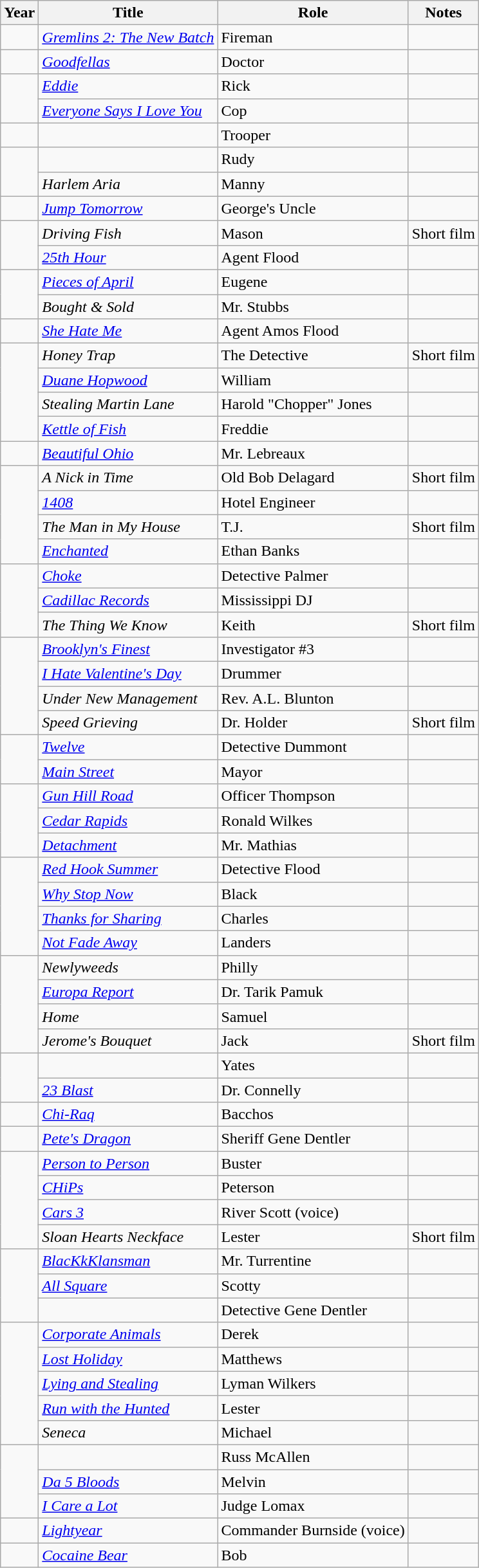<table class="wikitable sortable plainrowheaders">
<tr>
<th scope="col">Year</th>
<th scope="col">Title</th>
<th scope="col">Role</th>
<th scope="col" class="unsortable">Notes</th>
</tr>
<tr>
<td></td>
<td scope=row><em><a href='#'>Gremlins 2: The New Batch</a></em></td>
<td>Fireman</td>
<td></td>
</tr>
<tr>
<td></td>
<td scope=row><em><a href='#'>Goodfellas</a></em></td>
<td>Doctor</td>
<td></td>
</tr>
<tr>
<td rowspan="2"></td>
<td scope=row><em><a href='#'>Eddie</a></em></td>
<td>Rick</td>
<td></td>
</tr>
<tr>
<td scope=row><em><a href='#'>Everyone Says I Love You</a></em></td>
<td>Cop</td>
<td></td>
</tr>
<tr>
<td></td>
<td scope=row><em></em></td>
<td>Trooper</td>
<td></td>
</tr>
<tr>
<td rowspan="2"></td>
<td scope=row><em></em></td>
<td>Rudy</td>
<td></td>
</tr>
<tr>
<td scope=row><em>Harlem Aria</em></td>
<td>Manny</td>
<td></td>
</tr>
<tr>
<td></td>
<td scope=row><em><a href='#'>Jump Tomorrow</a></em></td>
<td>George's Uncle</td>
<td></td>
</tr>
<tr>
<td rowspan="2"></td>
<td scope=row><em>Driving Fish</em></td>
<td>Mason</td>
<td>Short film</td>
</tr>
<tr>
<td scope=row><em><a href='#'>25th Hour</a></em></td>
<td>Agent Flood</td>
<td></td>
</tr>
<tr>
<td rowspan="2"></td>
<td scope=row><em><a href='#'>Pieces of April</a></em></td>
<td>Eugene</td>
<td></td>
</tr>
<tr>
<td scope=row><em>Bought & Sold</em></td>
<td>Mr. Stubbs</td>
<td></td>
</tr>
<tr>
<td></td>
<td scope=row><em><a href='#'>She Hate Me</a></em></td>
<td>Agent Amos Flood</td>
<td></td>
</tr>
<tr>
<td rowspan="4"></td>
<td scope=row><em>Honey Trap</em></td>
<td>The Detective</td>
<td>Short film</td>
</tr>
<tr>
<td scope=row><em><a href='#'>Duane Hopwood</a></em></td>
<td>William</td>
<td></td>
</tr>
<tr>
<td scope=row><em>Stealing Martin Lane</em></td>
<td>Harold "Chopper" Jones</td>
<td></td>
</tr>
<tr>
<td scope=row><em><a href='#'>Kettle of Fish</a></em></td>
<td>Freddie</td>
<td></td>
</tr>
<tr>
<td></td>
<td scope=row><em><a href='#'>Beautiful Ohio</a></em></td>
<td>Mr. Lebreaux</td>
<td></td>
</tr>
<tr>
<td rowspan="4"></td>
<td scope=row><em>A Nick in Time</em></td>
<td>Old Bob Delagard</td>
<td>Short film</td>
</tr>
<tr>
<td scope=row><em><a href='#'>1408</a></em></td>
<td>Hotel Engineer</td>
<td></td>
</tr>
<tr>
<td scope=row><em>The Man in My House</em></td>
<td>T.J.</td>
<td>Short film</td>
</tr>
<tr>
<td scope=row><em><a href='#'>Enchanted</a></em></td>
<td>Ethan Banks</td>
<td></td>
</tr>
<tr>
<td rowspan="3"></td>
<td scope=row><em><a href='#'>Choke</a></em></td>
<td>Detective Palmer</td>
<td></td>
</tr>
<tr>
<td scope=row><em><a href='#'>Cadillac Records</a></em></td>
<td>Mississippi DJ</td>
<td></td>
</tr>
<tr>
<td scope=row><em>The Thing We Know</em></td>
<td>Keith</td>
<td>Short film</td>
</tr>
<tr>
<td rowspan="4"></td>
<td scope=row><em><a href='#'>Brooklyn's Finest</a></em></td>
<td>Investigator #3</td>
<td></td>
</tr>
<tr>
<td scope=row><em><a href='#'>I Hate Valentine's Day</a></em></td>
<td>Drummer</td>
<td></td>
</tr>
<tr>
<td scope=row><em>Under New Management</em></td>
<td>Rev. A.L. Blunton</td>
<td></td>
</tr>
<tr>
<td scope=row><em>Speed Grieving</em></td>
<td>Dr. Holder</td>
<td>Short film</td>
</tr>
<tr>
<td rowspan="2"></td>
<td scope=row><em><a href='#'>Twelve</a></em></td>
<td>Detective Dummont</td>
<td></td>
</tr>
<tr>
<td scope=row><em><a href='#'>Main Street</a></em></td>
<td>Mayor</td>
<td></td>
</tr>
<tr>
<td rowspan="3"></td>
<td scope=row><em><a href='#'>Gun Hill Road</a></em></td>
<td>Officer Thompson</td>
<td></td>
</tr>
<tr>
<td scope=row><em><a href='#'>Cedar Rapids</a></em></td>
<td>Ronald Wilkes</td>
<td></td>
</tr>
<tr>
<td scope=row><em><a href='#'>Detachment</a></em></td>
<td>Mr. Mathias</td>
<td></td>
</tr>
<tr>
<td rowspan="4"></td>
<td scope=row><em><a href='#'>Red Hook Summer</a></em></td>
<td>Detective Flood</td>
<td></td>
</tr>
<tr>
<td scope=row><em><a href='#'>Why Stop Now</a></em></td>
<td>Black</td>
<td></td>
</tr>
<tr>
<td scope=row><em><a href='#'>Thanks for Sharing</a></em></td>
<td>Charles</td>
<td></td>
</tr>
<tr>
<td scope=row><em><a href='#'>Not Fade Away</a></em></td>
<td>Landers</td>
<td></td>
</tr>
<tr>
<td rowspan="4"></td>
<td scope=row><em>Newlyweeds</em></td>
<td>Philly</td>
<td></td>
</tr>
<tr>
<td scope=row><em><a href='#'>Europa Report</a></em></td>
<td>Dr. Tarik Pamuk</td>
<td></td>
</tr>
<tr>
<td scope=row><em>Home</em></td>
<td>Samuel</td>
<td></td>
</tr>
<tr>
<td scope=row><em>Jerome's Bouquet</em></td>
<td>Jack</td>
<td>Short film</td>
</tr>
<tr>
<td rowspan="2"></td>
<td scope=row><em></em></td>
<td>Yates</td>
<td></td>
</tr>
<tr>
<td scope=row><em><a href='#'>23 Blast</a></em></td>
<td>Dr. Connelly</td>
<td></td>
</tr>
<tr>
<td></td>
<td scope=row><em><a href='#'>Chi-Raq</a></em></td>
<td>Bacchos</td>
<td></td>
</tr>
<tr>
<td></td>
<td scope=row><em><a href='#'>Pete's Dragon</a></em></td>
<td>Sheriff Gene Dentler</td>
<td></td>
</tr>
<tr>
<td rowspan="4"></td>
<td scope=row><em><a href='#'>Person to Person</a></em></td>
<td>Buster</td>
<td></td>
</tr>
<tr>
<td scope=row><em><a href='#'>CHiPs</a></em></td>
<td>Peterson</td>
<td></td>
</tr>
<tr>
<td scope=row><em><a href='#'>Cars 3</a></em></td>
<td>River Scott (voice)</td>
<td></td>
</tr>
<tr>
<td scope=row><em>Sloan Hearts Neckface</em></td>
<td>Lester</td>
<td>Short film</td>
</tr>
<tr>
<td rowspan="3"></td>
<td scope=row><em><a href='#'>BlacKkKlansman</a></em></td>
<td>Mr. Turrentine</td>
<td></td>
</tr>
<tr>
<td scope=row><em><a href='#'>All Square</a></em></td>
<td>Scotty</td>
<td></td>
</tr>
<tr>
<td scope=row><em></em></td>
<td>Detective Gene Dentler</td>
<td></td>
</tr>
<tr>
<td rowspan="5"></td>
<td scope=row><em><a href='#'>Corporate Animals</a></em></td>
<td>Derek</td>
<td></td>
</tr>
<tr>
<td scope=row><em><a href='#'>Lost Holiday</a></em></td>
<td>Matthews</td>
<td></td>
</tr>
<tr>
<td scope=row><em><a href='#'>Lying and Stealing</a></em></td>
<td>Lyman Wilkers</td>
<td></td>
</tr>
<tr>
<td scope=row><em><a href='#'>Run with the Hunted</a></em></td>
<td>Lester</td>
<td></td>
</tr>
<tr>
<td scope=row><em>Seneca</em></td>
<td>Michael</td>
<td></td>
</tr>
<tr>
<td rowspan="3"></td>
<td scope=row><em></em></td>
<td>Russ McAllen</td>
<td></td>
</tr>
<tr>
<td scope=row><em><a href='#'>Da 5 Bloods</a></em></td>
<td>Melvin</td>
<td></td>
</tr>
<tr>
<td scope=row><em><a href='#'>I Care a Lot</a></em></td>
<td>Judge Lomax</td>
<td></td>
</tr>
<tr>
<td></td>
<td scope=row><em><a href='#'>Lightyear</a></em></td>
<td>Commander Burnside (voice)</td>
<td></td>
</tr>
<tr>
<td></td>
<td scope=row><em><a href='#'>Cocaine Bear</a></em></td>
<td>Bob</td>
<td></td>
</tr>
</table>
